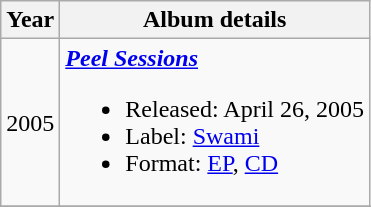<table class ="wikitable">
<tr>
<th>Year</th>
<th>Album details</th>
</tr>
<tr>
<td>2005</td>
<td><strong><em><a href='#'>Peel Sessions</a></em></strong><br><ul><li>Released: April 26, 2005</li><li>Label: <a href='#'>Swami</a></li><li>Format: <a href='#'>EP</a>, <a href='#'>CD</a></li></ul></td>
</tr>
<tr>
</tr>
</table>
